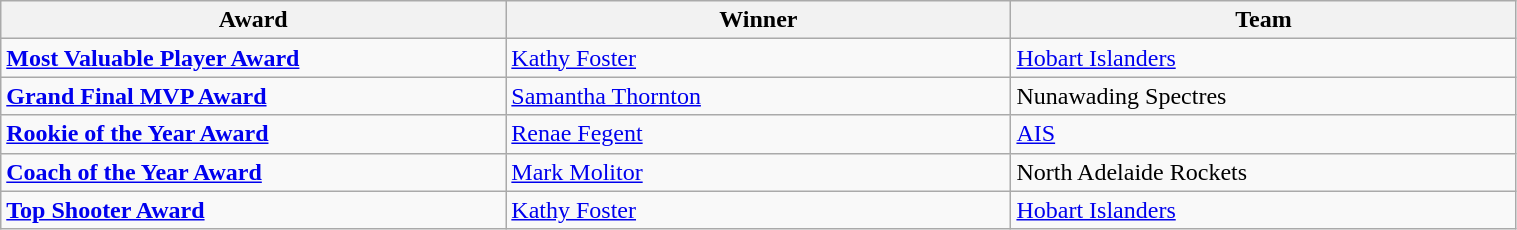<table class="wikitable" style="width: 80%">
<tr>
<th width=125>Award</th>
<th width=125>Winner</th>
<th width=125>Team</th>
</tr>
<tr>
<td><strong><a href='#'>Most Valuable Player Award</a></strong></td>
<td><a href='#'>Kathy Foster</a></td>
<td><a href='#'>Hobart Islanders</a></td>
</tr>
<tr>
<td><strong><a href='#'>Grand Final MVP Award</a></strong></td>
<td><a href='#'>Samantha Thornton</a></td>
<td>Nunawading Spectres</td>
</tr>
<tr>
<td><strong><a href='#'>Rookie of the Year Award</a></strong></td>
<td><a href='#'>Renae Fegent</a></td>
<td><a href='#'>AIS</a></td>
</tr>
<tr>
<td><strong><a href='#'>Coach of the Year Award</a></strong></td>
<td><a href='#'>Mark Molitor</a></td>
<td>North Adelaide Rockets</td>
</tr>
<tr>
<td><strong><a href='#'>Top Shooter Award</a></strong></td>
<td><a href='#'>Kathy Foster</a></td>
<td><a href='#'>Hobart Islanders</a></td>
</tr>
</table>
